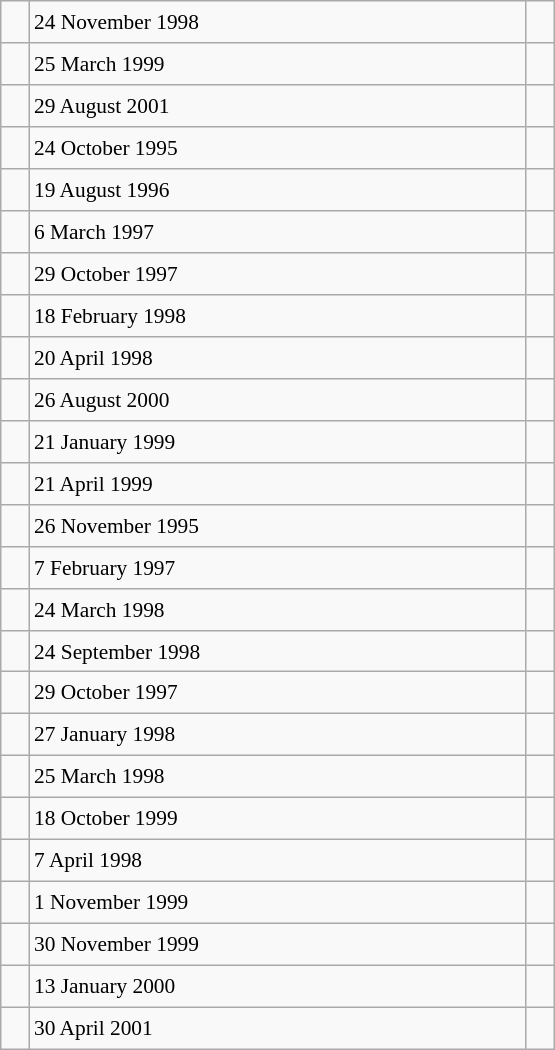<table class="wikitable" style="font-size: 89%; float: left; width: 26em; margin-right: 1em; height: 700px">
<tr>
<td></td>
<td>24 November 1998</td>
<td></td>
</tr>
<tr>
<td></td>
<td>25 March 1999</td>
<td></td>
</tr>
<tr>
<td></td>
<td>29 August 2001</td>
<td></td>
</tr>
<tr>
<td></td>
<td>24 October 1995</td>
<td></td>
</tr>
<tr>
<td></td>
<td>19 August 1996</td>
<td></td>
</tr>
<tr>
<td></td>
<td>6 March 1997</td>
<td></td>
</tr>
<tr>
<td></td>
<td>29 October 1997</td>
<td></td>
</tr>
<tr>
<td></td>
<td>18 February 1998</td>
<td></td>
</tr>
<tr>
<td></td>
<td>20 April 1998</td>
<td></td>
</tr>
<tr>
<td></td>
<td>26 August 2000</td>
<td></td>
</tr>
<tr>
<td></td>
<td>21 January 1999</td>
<td></td>
</tr>
<tr>
<td></td>
<td>21 April 1999</td>
<td></td>
</tr>
<tr>
<td></td>
<td>26 November 1995</td>
<td></td>
</tr>
<tr>
<td></td>
<td>7 February 1997</td>
<td></td>
</tr>
<tr>
<td></td>
<td>24 March 1998</td>
<td></td>
</tr>
<tr>
<td></td>
<td>24 September 1998</td>
<td></td>
</tr>
<tr>
<td></td>
<td>29 October 1997</td>
<td></td>
</tr>
<tr>
<td></td>
<td>27 January 1998</td>
<td></td>
</tr>
<tr>
<td></td>
<td>25 March 1998</td>
<td></td>
</tr>
<tr>
<td></td>
<td>18 October 1999</td>
<td></td>
</tr>
<tr>
<td></td>
<td>7 April 1998</td>
<td></td>
</tr>
<tr>
<td></td>
<td>1 November 1999</td>
<td></td>
</tr>
<tr>
<td></td>
<td>30 November 1999</td>
<td></td>
</tr>
<tr>
<td></td>
<td>13 January 2000</td>
<td></td>
</tr>
<tr>
<td></td>
<td>30 April 2001</td>
<td></td>
</tr>
</table>
